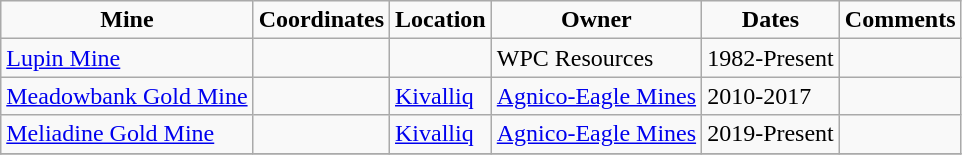<table class="sortable wikitable">
<tr align="center">
<td><strong>Mine</strong></td>
<td><strong>Coordinates</strong></td>
<td><strong>Location</strong></td>
<td><strong>Owner</strong></td>
<td><strong>Dates</strong></td>
<td><strong>Comments</strong></td>
</tr>
<tr>
<td><a href='#'>Lupin Mine</a></td>
<td></td>
<td></td>
<td>WPC Resources</td>
<td>1982-Present</td>
<td></td>
</tr>
<tr>
<td><a href='#'>Meadowbank Gold Mine</a></td>
<td></td>
<td><a href='#'>Kivalliq</a></td>
<td><a href='#'>Agnico-Eagle Mines</a></td>
<td>2010-2017</td>
<td></td>
</tr>
<tr>
<td><a href='#'>Meliadine Gold Mine</a></td>
<td></td>
<td><a href='#'>Kivalliq</a></td>
<td><a href='#'>Agnico-Eagle Mines</a></td>
<td>2019-Present</td>
<td></td>
</tr>
<tr>
</tr>
</table>
